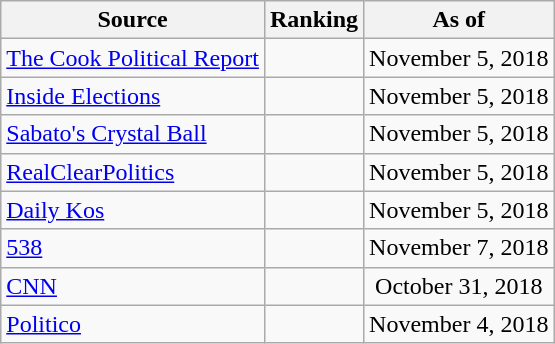<table class="wikitable" style="text-align:center">
<tr>
<th>Source</th>
<th>Ranking</th>
<th>As of</th>
</tr>
<tr>
<td style="text-align:left"><a href='#'>The Cook Political Report</a></td>
<td></td>
<td>November 5, 2018</td>
</tr>
<tr>
<td style="text-align:left"><a href='#'>Inside Elections</a></td>
<td></td>
<td>November 5, 2018</td>
</tr>
<tr>
<td style="text-align:left"><a href='#'>Sabato's Crystal Ball</a></td>
<td></td>
<td>November 5, 2018</td>
</tr>
<tr>
<td style="text-align:left"><a href='#'>RealClearPolitics</a></td>
<td></td>
<td>November 5, 2018</td>
</tr>
<tr>
<td style="text-align:left"><a href='#'>Daily Kos</a></td>
<td></td>
<td>November 5, 2018</td>
</tr>
<tr>
<td style="text-align:left"><a href='#'>538</a></td>
<td></td>
<td>November 7, 2018</td>
</tr>
<tr>
<td style="text-align:left"><a href='#'>CNN</a></td>
<td></td>
<td>October 31, 2018</td>
</tr>
<tr>
<td style="text-align:left"><a href='#'>Politico</a></td>
<td></td>
<td>November 4, 2018</td>
</tr>
</table>
